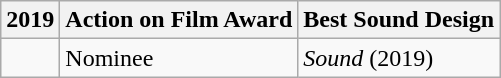<table class="wikitable">
<tr>
<th>2019</th>
<th>Action on Film Award</th>
<th>Best Sound Design</th>
</tr>
<tr>
<td></td>
<td>Nominee</td>
<td><em>Sound</em> (2019)</td>
</tr>
</table>
